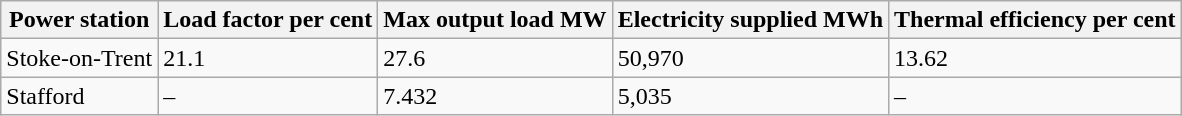<table class="wikitable">
<tr>
<th>Power station</th>
<th>Load factor per cent</th>
<th>Max output load   MW</th>
<th>Electricity supplied MWh</th>
<th>Thermal efficiency per cent</th>
</tr>
<tr>
<td>Stoke-on-Trent</td>
<td>21.1</td>
<td>27.6</td>
<td>50,970</td>
<td>13.62</td>
</tr>
<tr>
<td>Stafford</td>
<td>–</td>
<td>7.432</td>
<td>5,035</td>
<td>–</td>
</tr>
</table>
